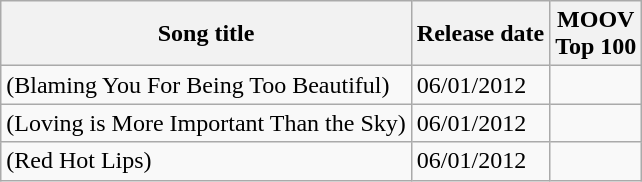<table class="wikitable">
<tr>
<th>Song title</th>
<th>Release date</th>
<th>MOOV<br>Top 100</th>
</tr>
<tr>
<td> (Blaming You For Being Too Beautiful)</td>
<td>06/01/2012</td>
<td></td>
</tr>
<tr>
<td> (Loving is More Important Than the Sky)</td>
<td>06/01/2012</td>
<td></td>
</tr>
<tr>
<td> (Red Hot Lips)</td>
<td>06/01/2012</td>
<td></td>
</tr>
</table>
